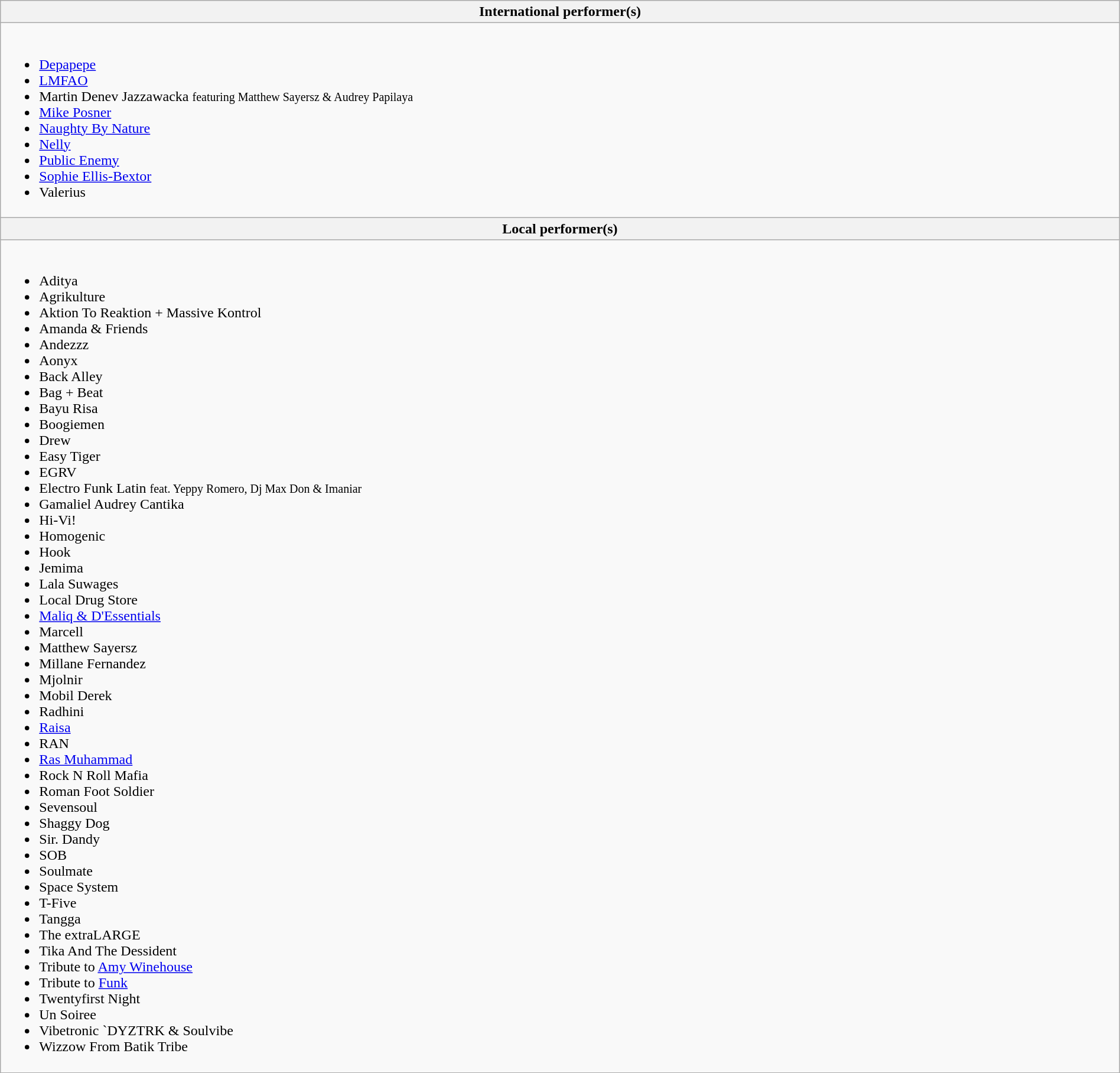<table class="wikitable" style="width:100%;">
<tr>
<th>International performer(s)</th>
</tr>
<tr>
<td style="vertical-align:top"><br><ul><li><a href='#'>Depapepe</a></li><li><a href='#'>LMFAO</a></li><li>Martin Denev Jazzawacka <small>featuring Matthew Sayersz & Audrey Papilaya</small></li><li><a href='#'>Mike Posner</a></li><li><a href='#'>Naughty By Nature</a></li><li><a href='#'>Nelly</a></li><li><a href='#'>Public Enemy</a></li><li><a href='#'>Sophie Ellis-Bextor</a></li><li>Valerius</li></ul></td>
</tr>
<tr>
<th>Local performer(s)</th>
</tr>
<tr>
<td style="vertical-align:top"><br><ul><li>Aditya</li><li>Agrikulture</li><li>Aktion To Reaktion + Massive Kontrol</li><li>Amanda & Friends</li><li>Andezzz</li><li>Aonyx</li><li>Back Alley</li><li>Bag + Beat</li><li>Bayu Risa</li><li>Boogiemen</li><li>Drew</li><li>Easy Tiger</li><li>EGRV</li><li>Electro Funk Latin <small>feat. Yeppy Romero, Dj Max Don & Imaniar</small></li><li>Gamaliel Audrey Cantika</li><li>Hi-Vi!</li><li>Homogenic</li><li>Hook</li><li>Jemima</li><li>Lala Suwages</li><li>Local Drug Store</li><li><a href='#'>Maliq & D'Essentials</a></li><li>Marcell</li><li>Matthew Sayersz</li><li>Millane Fernandez</li><li>Mjolnir</li><li>Mobil Derek</li><li>Radhini</li><li><a href='#'>Raisa</a></li><li>RAN</li><li><a href='#'>Ras Muhammad</a></li><li>Rock N Roll Mafia</li><li>Roman Foot Soldier</li><li>Sevensoul</li><li>Shaggy Dog</li><li>Sir. Dandy</li><li>SOB</li><li>Soulmate</li><li>Space System</li><li>T-Five</li><li>Tangga</li><li>The extraLARGE</li><li>Tika And The Dessident</li><li>Tribute to <a href='#'>Amy Winehouse</a></li><li>Tribute to <a href='#'>Funk</a></li><li>Twentyfirst Night</li><li>Un Soiree</li><li>Vibetronic `DYZTRK & Soulvibe</li><li>Wizzow From Batik Tribe</li></ul></td>
</tr>
</table>
